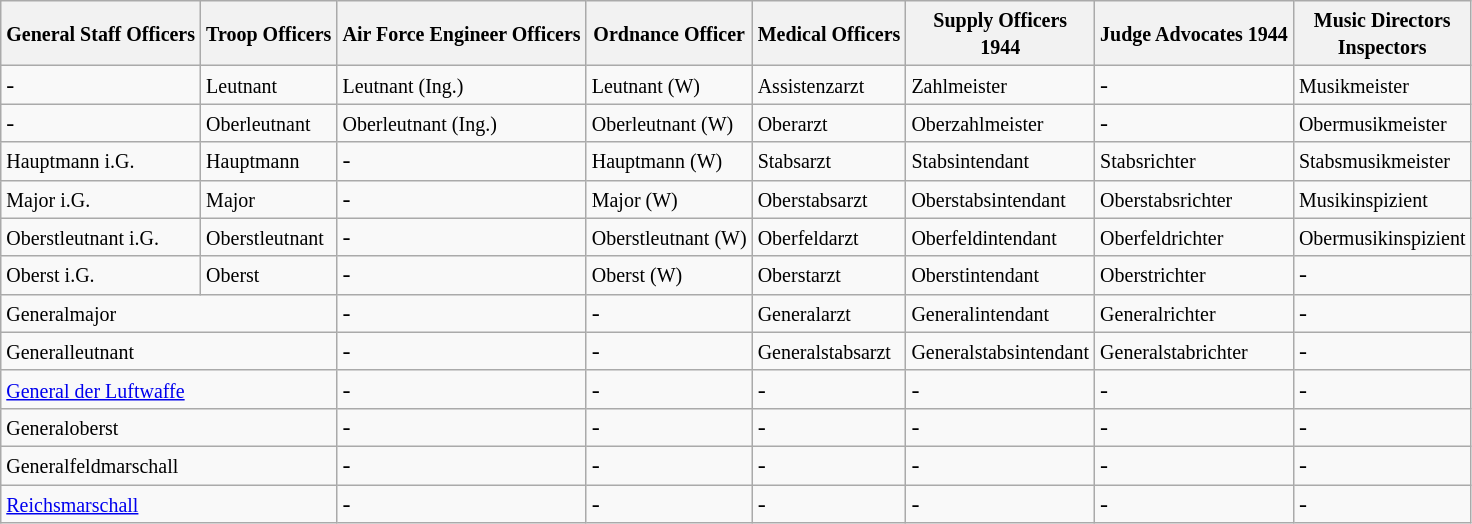<table class="wikitable mw-collapsible mw-collapsed" style="min-width:50em">
<tr>
<th><small>General Staff Officers</small></th>
<th><small>Troop Officers</small></th>
<th><small>Air Force Engineer Officers</small></th>
<th><small>Ordnance Officer</small></th>
<th><small>Medical Officers</small></th>
<th><small>Supply Officers<br> 1944</small></th>
<th><small>Judge Advocates 1944</small></th>
<th><small>Music Directors<br>Inspectors</small></th>
</tr>
<tr>
<td>-</td>
<td><small>Leutnant</small></td>
<td><small>Leutnant (Ing.)</small></td>
<td><small>Leutnant (W)</small></td>
<td><small>Assistenzarzt</small></td>
<td><small>Zahlmeister</small></td>
<td>-</td>
<td><small>Musikmeister </small></td>
</tr>
<tr>
<td>-</td>
<td><small>Oberleutnant</small></td>
<td><small>Oberleutnant (Ing.)</small></td>
<td><small>Oberleutnant (W)</small></td>
<td><small>Oberarzt</small></td>
<td><small>Oberzahlmeister</small></td>
<td>-</td>
<td><small>Obermusikmeister</small></td>
</tr>
<tr>
<td><small>Hauptmann i.G.</small></td>
<td><small> Hauptmann</small></td>
<td>-</td>
<td><small>Hauptmann (W)</small></td>
<td><small>Stabsarzt</small></td>
<td><small>Stabsintendant</small></td>
<td><small>Stabsrichter</small></td>
<td><small>Stabsmusikmeister</small></td>
</tr>
<tr>
<td><small>Major i.G.</small></td>
<td><small>Major</small></td>
<td>-</td>
<td><small>Major (W)</small></td>
<td><small>Oberstabsarzt</small></td>
<td><small>Oberstabsintendant</small></td>
<td><small>Oberstabsrichter</small></td>
<td><small>Musikinspizient</small></td>
</tr>
<tr>
<td><small>Oberstleutnant i.G.</small></td>
<td><small> Oberstleutnant</small></td>
<td>-</td>
<td><small>Oberstleutnant (W)</small></td>
<td><small>Oberfeldarzt</small></td>
<td><small>Oberfeldintendant</small></td>
<td><small>Oberfeldrichter</small></td>
<td><small>Obermusikinspizient</small></td>
</tr>
<tr>
<td><small>Oberst i.G.</small></td>
<td><small>Oberst</small></td>
<td>-</td>
<td><small>Oberst (W)</small></td>
<td><small>Oberstarzt</small></td>
<td><small>Oberstintendant</small></td>
<td><small>Oberstrichter</small></td>
<td>-</td>
</tr>
<tr>
<td colspan=2><small>Generalmajor</small></td>
<td>-</td>
<td>-</td>
<td><small> Generalarzt</small></td>
<td><small>Generalintendant</small></td>
<td><small>Generalrichter</small></td>
<td>-</td>
</tr>
<tr>
<td colspan=2><small>Generalleutnant</small></td>
<td>-</td>
<td>-</td>
<td><small>Generalstabsarzt</small></td>
<td><small> Generalstabsintendant</small></td>
<td><small>Generalstabrichter</small></td>
<td>-</td>
</tr>
<tr>
<td colspan=2><small><a href='#'>General der Luftwaffe</a></small></td>
<td>-</td>
<td>-</td>
<td>-</td>
<td>-</td>
<td>-</td>
<td>-</td>
</tr>
<tr>
<td colspan=2><small>Generaloberst</small></td>
<td>-</td>
<td>-</td>
<td>-</td>
<td>-</td>
<td>-</td>
<td>-</td>
</tr>
<tr>
<td colspan=2><small>Generalfeldmarschall</small></td>
<td>-</td>
<td>-</td>
<td>-</td>
<td>-</td>
<td>-</td>
<td>-</td>
</tr>
<tr>
<td colspan=2><small><a href='#'>Reichsmarschall</a></small></td>
<td>-</td>
<td>-</td>
<td>-</td>
<td>-</td>
<td>-</td>
<td>-</td>
</tr>
</table>
